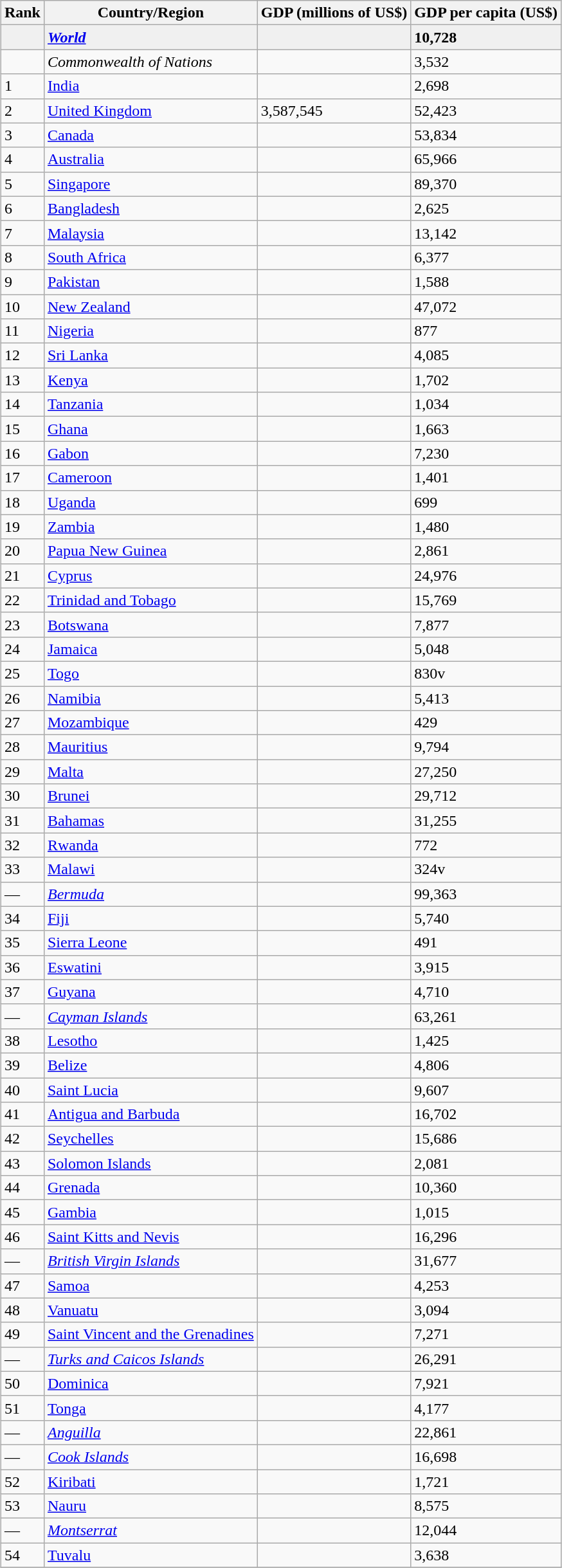<table class="wikitable sortable" style="margin-left:auto;margin-right:auto">
<tr>
<th style="width:2em;">Rank</th>
<th>Country/Region</th>
<th>GDP (millions of US$)</th>
<th>GDP per capita (US$)</th>
</tr>
<tr style="font-weight:bold;background:#f0f0f0">
<td></td>
<td><em><a href='#'>World</a></em></td>
<td></td>
<td>10,728</td>
</tr>
<tr>
<td></td>
<td><em>Commonwealth of Nations</em></td>
<td></td>
<td>3,532</td>
</tr>
<tr>
<td>1</td>
<td> <a href='#'>India</a></td>
<td></td>
<td>2,698</td>
</tr>
<tr>
<td>2</td>
<td> <a href='#'>United Kingdom</a></td>
<td>3,587,545</td>
<td>52,423</td>
</tr>
<tr>
<td>3</td>
<td> <a href='#'>Canada</a></td>
<td></td>
<td>53,834</td>
</tr>
<tr>
<td>4</td>
<td> <a href='#'>Australia</a></td>
<td></td>
<td>65,966</td>
</tr>
<tr>
<td>5</td>
<td> <a href='#'>Singapore</a></td>
<td></td>
<td>89,370</td>
</tr>
<tr>
<td>6</td>
<td> <a href='#'>Bangladesh</a></td>
<td></td>
<td>2,625</td>
</tr>
<tr>
<td>7</td>
<td> <a href='#'>Malaysia</a></td>
<td></td>
<td>13,142</td>
</tr>
<tr>
<td>8</td>
<td> <a href='#'>South Africa</a></td>
<td></td>
<td>6,377</td>
</tr>
<tr>
<td>9</td>
<td> <a href='#'>Pakistan</a></td>
<td></td>
<td>1,588</td>
</tr>
<tr>
<td>10</td>
<td> <a href='#'>New Zealand</a></td>
<td></td>
<td>47,072</td>
</tr>
<tr>
<td>11</td>
<td> <a href='#'>Nigeria</a></td>
<td></td>
<td>877</td>
</tr>
<tr>
<td>12</td>
<td> <a href='#'>Sri Lanka</a></td>
<td></td>
<td>4,085</td>
</tr>
<tr>
<td>13</td>
<td> <a href='#'>Kenya</a></td>
<td></td>
<td>1,702</td>
</tr>
<tr>
<td>14</td>
<td> <a href='#'>Tanzania</a></td>
<td></td>
<td>1,034</td>
</tr>
<tr>
<td>15</td>
<td> <a href='#'>Ghana</a></td>
<td></td>
<td>1,663</td>
</tr>
<tr>
<td>16</td>
<td> <a href='#'>Gabon</a></td>
<td></td>
<td>7,230</td>
</tr>
<tr>
<td>17</td>
<td> <a href='#'>Cameroon</a></td>
<td></td>
<td>1,401</td>
</tr>
<tr>
<td>18</td>
<td> <a href='#'>Uganda</a></td>
<td></td>
<td>699</td>
</tr>
<tr>
<td>19</td>
<td> <a href='#'>Zambia</a></td>
<td></td>
<td>1,480</td>
</tr>
<tr>
<td>20</td>
<td> <a href='#'>Papua New Guinea</a></td>
<td></td>
<td>2,861</td>
</tr>
<tr>
<td>21</td>
<td> <a href='#'>Cyprus</a></td>
<td></td>
<td>24,976</td>
</tr>
<tr>
<td>22</td>
<td> <a href='#'>Trinidad and Tobago</a></td>
<td></td>
<td>15,769</td>
</tr>
<tr>
<td>23</td>
<td> <a href='#'>Botswana</a></td>
<td></td>
<td>7,877</td>
</tr>
<tr>
<td>24</td>
<td> <a href='#'>Jamaica</a></td>
<td></td>
<td>5,048</td>
</tr>
<tr>
<td>25</td>
<td> <a href='#'>Togo</a></td>
<td></td>
<td>830v</td>
</tr>
<tr>
<td>26</td>
<td> <a href='#'>Namibia</a></td>
<td></td>
<td>5,413</td>
</tr>
<tr>
<td>27</td>
<td> <a href='#'>Mozambique</a></td>
<td></td>
<td>429</td>
</tr>
<tr>
<td>28</td>
<td> <a href='#'>Mauritius</a></td>
<td></td>
<td>9,794</td>
</tr>
<tr>
<td>29</td>
<td> <a href='#'>Malta</a></td>
<td></td>
<td>27,250</td>
</tr>
<tr>
<td>30</td>
<td> <a href='#'>Brunei</a></td>
<td></td>
<td>29,712</td>
</tr>
<tr>
<td>31</td>
<td> <a href='#'>Bahamas</a></td>
<td></td>
<td>31,255</td>
</tr>
<tr>
<td>32</td>
<td> <a href='#'>Rwanda</a></td>
<td></td>
<td>772</td>
</tr>
<tr>
<td>33</td>
<td> <a href='#'>Malawi</a></td>
<td></td>
<td>324v</td>
</tr>
<tr>
<td>—</td>
<td><em>  <a href='#'>Bermuda</a></em></td>
<td></td>
<td>99,363</td>
</tr>
<tr>
<td>34</td>
<td> <a href='#'>Fiji</a></td>
<td></td>
<td>5,740</td>
</tr>
<tr>
<td>35</td>
<td> <a href='#'>Sierra Leone</a></td>
<td></td>
<td>491</td>
</tr>
<tr>
<td>36</td>
<td> <a href='#'>Eswatini</a></td>
<td></td>
<td>3,915</td>
</tr>
<tr>
<td>37</td>
<td> <a href='#'>Guyana</a></td>
<td></td>
<td>4,710</td>
</tr>
<tr>
<td>—</td>
<td><em>  <a href='#'>Cayman Islands</a></em></td>
<td></td>
<td>63,261</td>
</tr>
<tr>
<td>38</td>
<td> <a href='#'>Lesotho</a></td>
<td></td>
<td>1,425</td>
</tr>
<tr>
<td>39</td>
<td> <a href='#'>Belize</a></td>
<td></td>
<td>4,806</td>
</tr>
<tr>
<td>40</td>
<td> <a href='#'>Saint Lucia</a></td>
<td></td>
<td>9,607</td>
</tr>
<tr>
<td>41</td>
<td> <a href='#'>Antigua and Barbuda</a></td>
<td></td>
<td>16,702</td>
</tr>
<tr>
<td>42</td>
<td> <a href='#'>Seychelles</a></td>
<td></td>
<td>15,686</td>
</tr>
<tr>
<td>43</td>
<td> <a href='#'>Solomon Islands</a></td>
<td></td>
<td>2,081</td>
</tr>
<tr>
<td>44</td>
<td> <a href='#'>Grenada</a></td>
<td></td>
<td>10,360</td>
</tr>
<tr>
<td>45</td>
<td> <a href='#'>Gambia</a></td>
<td></td>
<td>1,015</td>
</tr>
<tr>
<td>46</td>
<td> <a href='#'>Saint Kitts and Nevis</a></td>
<td></td>
<td>16,296</td>
</tr>
<tr>
<td>—</td>
<td><em>  <a href='#'>British Virgin Islands</a></em></td>
<td></td>
<td>31,677</td>
</tr>
<tr>
<td>47</td>
<td> <a href='#'>Samoa</a></td>
<td></td>
<td>4,253</td>
</tr>
<tr>
<td>48</td>
<td> <a href='#'>Vanuatu</a></td>
<td></td>
<td>3,094</td>
</tr>
<tr>
<td>49</td>
<td> <a href='#'>Saint Vincent and the Grenadines</a></td>
<td></td>
<td>7,271</td>
</tr>
<tr>
<td>—</td>
<td><em>  <a href='#'>Turks and Caicos Islands</a></em></td>
<td></td>
<td>26,291</td>
</tr>
<tr>
<td>50</td>
<td> <a href='#'>Dominica</a></td>
<td></td>
<td>7,921</td>
</tr>
<tr>
<td>51</td>
<td> <a href='#'>Tonga</a></td>
<td></td>
<td>4,177</td>
</tr>
<tr>
<td>—</td>
<td><em>  <a href='#'>Anguilla</a></em></td>
<td></td>
<td>22,861</td>
</tr>
<tr>
<td>—</td>
<td><em>  <a href='#'>Cook Islands</a></em></td>
<td></td>
<td>16,698</td>
</tr>
<tr>
<td>52</td>
<td> <a href='#'>Kiribati</a></td>
<td></td>
<td>1,721</td>
</tr>
<tr>
<td>53</td>
<td> <a href='#'>Nauru</a></td>
<td></td>
<td>8,575</td>
</tr>
<tr>
<td>—</td>
<td><em>  <a href='#'>Montserrat</a></em></td>
<td></td>
<td>12,044</td>
</tr>
<tr>
<td>54</td>
<td> <a href='#'>Tuvalu</a></td>
<td></td>
<td>3,638</td>
</tr>
<tr>
</tr>
</table>
